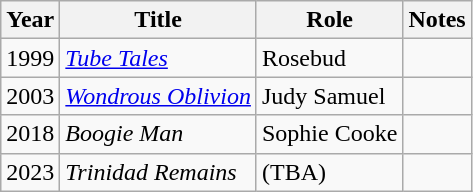<table class="wikitable sortable">
<tr>
<th>Year</th>
<th>Title</th>
<th>Role</th>
<th>Notes</th>
</tr>
<tr>
<td>1999</td>
<td><em><a href='#'>Tube Tales</a></em></td>
<td>Rosebud</td>
<td></td>
</tr>
<tr>
<td>2003</td>
<td><em><a href='#'>Wondrous Oblivion</a></em></td>
<td>Judy Samuel</td>
<td></td>
</tr>
<tr>
<td>2018</td>
<td><em>Boogie Man</em></td>
<td>Sophie Cooke</td>
<td></td>
</tr>
<tr>
<td>2023</td>
<td><em>Trinidad Remains</em></td>
<td>(TBA)</td>
<td></td>
</tr>
</table>
